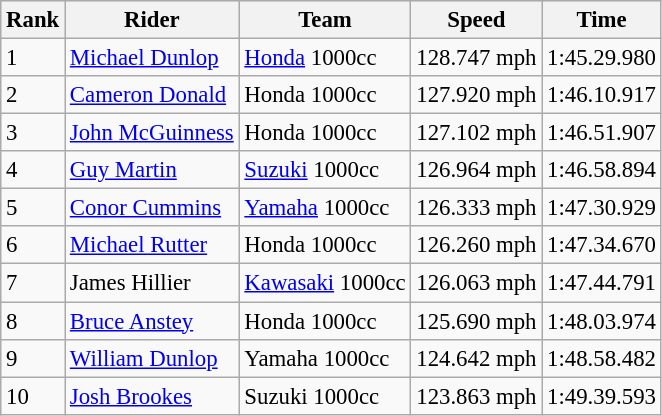<table class="wikitable" style="font-size: 95%;">
<tr style="background:#efefef;">
<th>Rank</th>
<th>Rider</th>
<th>Team</th>
<th>Speed</th>
<th>Time</th>
</tr>
<tr>
<td>1</td>
<td> <a href='#'>Michael Dunlop</a></td>
<td><a href='#'>Honda</a> 1000cc</td>
<td>128.747 mph</td>
<td>1:45.29.980</td>
</tr>
<tr>
<td>2</td>
<td> <a href='#'>Cameron Donald</a></td>
<td>Honda 1000cc</td>
<td>127.920 mph</td>
<td>1:46.10.917</td>
</tr>
<tr>
<td>3</td>
<td> <a href='#'>John McGuinness</a></td>
<td>Honda 1000cc</td>
<td>127.102 mph</td>
<td>1:46.51.907</td>
</tr>
<tr>
<td>4</td>
<td> <a href='#'>Guy Martin</a></td>
<td><a href='#'>Suzuki</a> 1000cc</td>
<td>126.964 mph</td>
<td>1:46.58.894</td>
</tr>
<tr>
<td>5</td>
<td> <a href='#'>Conor Cummins</a></td>
<td><a href='#'>Yamaha</a> 1000cc</td>
<td>126.333 mph</td>
<td>1:47.30.929</td>
</tr>
<tr>
<td>6</td>
<td> <a href='#'>Michael Rutter</a></td>
<td>Honda 1000cc</td>
<td>126.260 mph</td>
<td>1:47.34.670</td>
</tr>
<tr>
<td>7</td>
<td> James Hillier</td>
<td><a href='#'>Kawasaki</a> 1000cc</td>
<td>126.063 mph</td>
<td>1:47.44.791</td>
</tr>
<tr>
<td>8</td>
<td> <a href='#'>Bruce Anstey</a></td>
<td>Honda 1000cc</td>
<td>125.690 mph</td>
<td>1:48.03.974</td>
</tr>
<tr>
<td>9</td>
<td> <a href='#'>William Dunlop</a></td>
<td>Yamaha 1000cc</td>
<td>124.642 mph</td>
<td>1:48.58.482</td>
</tr>
<tr>
<td>10</td>
<td> <a href='#'>Josh Brookes</a></td>
<td>Suzuki 1000cc</td>
<td>123.863 mph</td>
<td>1:49.39.593</td>
</tr>
</table>
